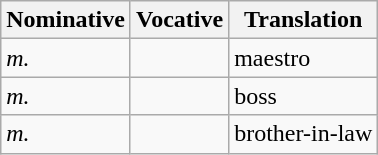<table class="wikitable">
<tr>
<th>Nominative</th>
<th>Vocative</th>
<th>Translation</th>
</tr>
<tr>
<td> <em>m.</em></td>
<td></td>
<td>maestro</td>
</tr>
<tr>
<td>  <em>m.</em></td>
<td></td>
<td>boss</td>
</tr>
<tr>
<td>  <em>m.</em></td>
<td></td>
<td>brother-in-law</td>
</tr>
</table>
